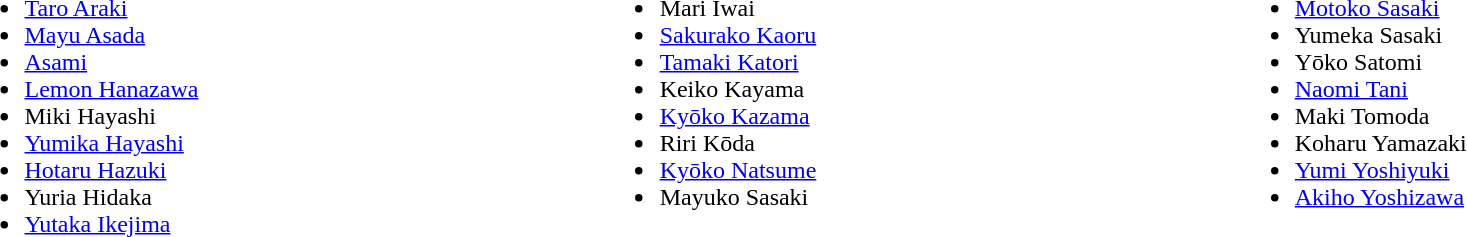<table>
<tr>
<td valign="top" width=33%><br><ul><li><a href='#'>Taro Araki</a></li><li><a href='#'>Mayu Asada</a></li><li><a href='#'>Asami</a></li><li><a href='#'>Lemon Hanazawa</a></li><li>Miki Hayashi</li><li><a href='#'>Yumika Hayashi</a></li><li><a href='#'>Hotaru Hazuki</a></li><li>Yuria Hidaka</li><li><a href='#'>Yutaka Ikejima</a></li></ul></td>
<td valign="top" width=22></td>
<td valign="top" width=33%><br><ul><li>Mari Iwai</li><li><a href='#'>Sakurako Kaoru</a></li><li><a href='#'>Tamaki Katori</a></li><li>Keiko Kayama</li><li><a href='#'>Kyōko Kazama</a></li><li>Riri Kōda</li><li><a href='#'>Kyōko Natsume</a></li><li>Mayuko Sasaki</li></ul></td>
<td valign="top" width=22></td>
<td valign="top" width=33%><br><ul><li><a href='#'>Motoko Sasaki</a></li><li>Yumeka Sasaki</li><li>Yōko Satomi</li><li><a href='#'>Naomi Tani</a></li><li>Maki Tomoda</li><li>Koharu Yamazaki</li><li><a href='#'>Yumi Yoshiyuki</a></li><li><a href='#'>Akiho Yoshizawa</a></li></ul></td>
</tr>
</table>
